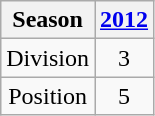<table class="wikitable" style="text-align: Center;">
<tr>
<th>Season</th>
<th><a href='#'>2012</a></th>
</tr>
<tr>
<td>Division</td>
<td>3</td>
</tr>
<tr>
<td>Position</td>
<td>5</td>
</tr>
</table>
